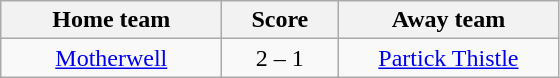<table class="wikitable" style="text-align: center">
<tr>
<th width=140>Home team</th>
<th width=70>Score</th>
<th width=140>Away team</th>
</tr>
<tr>
<td><a href='#'>Motherwell</a></td>
<td>2 – 1</td>
<td><a href='#'>Partick Thistle</a></td>
</tr>
</table>
